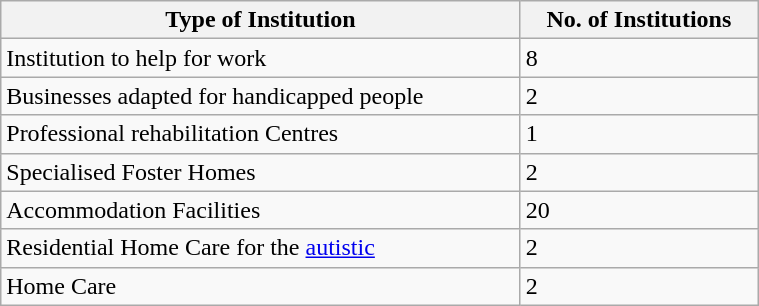<table class="wikitable centre" width="40%">
<tr>
<th>Type of Institution</th>
<th>No. of Institutions</th>
</tr>
<tr>
<td>Institution to help for work</td>
<td>8</td>
</tr>
<tr>
<td>Businesses adapted for handicapped people</td>
<td>2</td>
</tr>
<tr>
<td>Professional rehabilitation Centres</td>
<td>1</td>
</tr>
<tr>
<td>Specialised Foster Homes</td>
<td>2</td>
</tr>
<tr>
<td>Accommodation Facilities</td>
<td>20</td>
</tr>
<tr>
<td>Residential Home Care for the <a href='#'>autistic</a></td>
<td>2</td>
</tr>
<tr>
<td>Home Care</td>
<td>2</td>
</tr>
</table>
